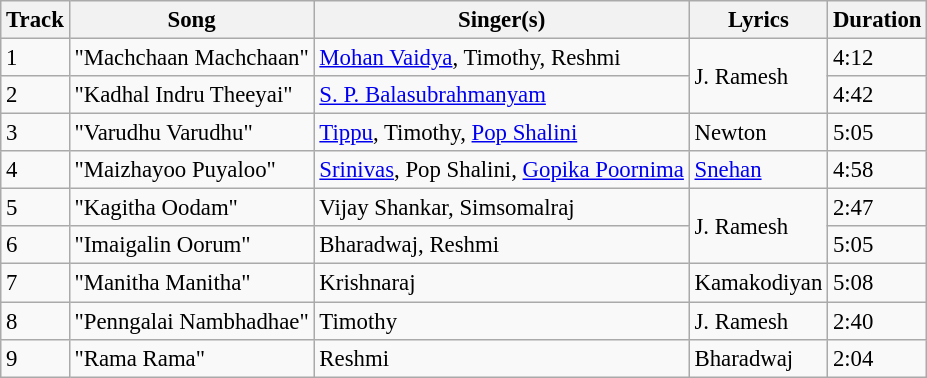<table class="wikitable" style="font-size:95%;">
<tr>
<th>Track</th>
<th>Song</th>
<th>Singer(s)</th>
<th>Lyrics</th>
<th>Duration</th>
</tr>
<tr>
<td>1</td>
<td>"Machchaan Machchaan"</td>
<td><a href='#'>Mohan Vaidya</a>, Timothy, Reshmi</td>
<td rowspan=2>J. Ramesh</td>
<td>4:12</td>
</tr>
<tr>
<td>2</td>
<td>"Kadhal Indru Theeyai"</td>
<td><a href='#'>S. P. Balasubrahmanyam</a></td>
<td>4:42</td>
</tr>
<tr>
<td>3</td>
<td>"Varudhu Varudhu"</td>
<td><a href='#'>Tippu</a>, Timothy, <a href='#'>Pop Shalini</a></td>
<td>Newton</td>
<td>5:05</td>
</tr>
<tr>
<td>4</td>
<td>"Maizhayoo Puyaloo"</td>
<td><a href='#'>Srinivas</a>, Pop Shalini, <a href='#'>Gopika Poornima</a></td>
<td><a href='#'>Snehan</a></td>
<td>4:58</td>
</tr>
<tr>
<td>5</td>
<td>"Kagitha Oodam"</td>
<td>Vijay Shankar, Simsomalraj</td>
<td rowspan=2>J. Ramesh</td>
<td>2:47</td>
</tr>
<tr>
<td>6</td>
<td>"Imaigalin Oorum"</td>
<td>Bharadwaj, Reshmi</td>
<td>5:05</td>
</tr>
<tr>
<td>7</td>
<td>"Manitha Manitha"</td>
<td>Krishnaraj</td>
<td>Kamakodiyan</td>
<td>5:08</td>
</tr>
<tr>
<td>8</td>
<td>"Penngalai Nambhadhae"</td>
<td>Timothy</td>
<td>J. Ramesh</td>
<td>2:40</td>
</tr>
<tr>
<td>9</td>
<td>"Rama Rama"</td>
<td>Reshmi</td>
<td>Bharadwaj</td>
<td>2:04</td>
</tr>
</table>
